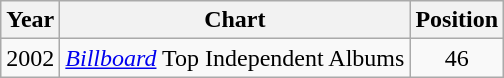<table class="wikitable">
<tr>
<th>Year</th>
<th>Chart</th>
<th>Position</th>
</tr>
<tr>
<td>2002</td>
<td><em><a href='#'>Billboard</a></em> Top Independent Albums</td>
<td style="text-align:center;">46</td>
</tr>
</table>
